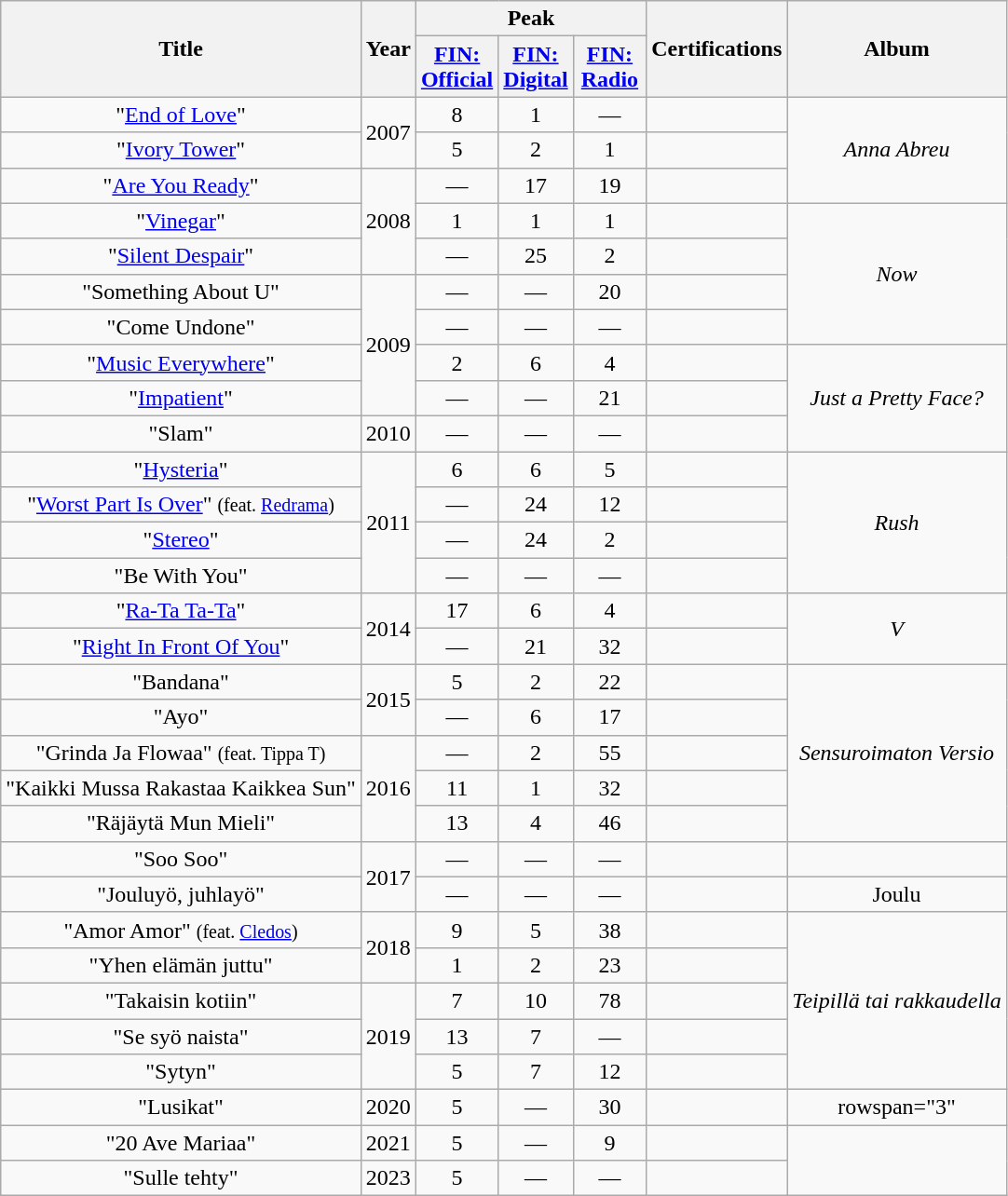<table class="wikitable plainrowheaders" style="text-align:center;" border="1">
<tr>
<th rowspan="2">Title</th>
<th rowspan="2">Year</th>
<th colspan="3">Peak</th>
<th rowspan="2">Certifications<br></th>
<th rowspan="2">Album</th>
</tr>
<tr>
<th width="45" align="center"><a href='#'>FIN: Official</a><br></th>
<th width="45" align="center"><a href='#'>FIN: Digital</a><br></th>
<th width="45" align="center"><a href='#'>FIN: Radio</a><br></th>
</tr>
<tr>
<td scope="row">"<a href='#'>End of Love</a>"</td>
<td rowspan="2">2007</td>
<td align="center">8</td>
<td align="center">1</td>
<td align="center">—</td>
<td></td>
<td rowspan="3" align="center"><em>Anna Abreu</em></td>
</tr>
<tr>
<td scope="row">"<a href='#'>Ivory Tower</a>"</td>
<td align="center">5</td>
<td align="center">2</td>
<td align="center">1</td>
<td></td>
</tr>
<tr>
<td scope="row">"<a href='#'>Are You Ready</a>"</td>
<td rowspan="3">2008</td>
<td align="center">—</td>
<td align="center">17</td>
<td align="center">19</td>
<td></td>
</tr>
<tr>
<td scope="row">"<a href='#'>Vinegar</a>"</td>
<td align="center">1</td>
<td align="center">1</td>
<td align="center">1</td>
<td></td>
<td rowspan="4" align="center"><em>Now</em></td>
</tr>
<tr>
<td scope="row">"<a href='#'>Silent Despair</a>"</td>
<td align="center">—</td>
<td align="center">25</td>
<td align="center">2</td>
<td></td>
</tr>
<tr>
<td scope="row">"Something About U"</td>
<td rowspan="4">2009</td>
<td align="center">—</td>
<td align="center">—</td>
<td align="center">20</td>
<td></td>
</tr>
<tr>
<td scope="row">"Come Undone"</td>
<td align="center">—</td>
<td align="center">—</td>
<td align="center">—</td>
<td></td>
</tr>
<tr>
<td scope="row">"<a href='#'>Music Everywhere</a>"</td>
<td align="center">2</td>
<td align="center">6</td>
<td align="center">4</td>
<td></td>
<td rowspan="3" align="center"><em>Just a Pretty Face?</em></td>
</tr>
<tr>
<td scope="row">"<a href='#'>Impatient</a>"</td>
<td align="center">—</td>
<td align="center">—</td>
<td align="center">21</td>
<td></td>
</tr>
<tr>
<td scope="row">"Slam"</td>
<td>2010</td>
<td align="center">—</td>
<td align="center">—</td>
<td align="center">—</td>
<td></td>
</tr>
<tr>
<td scope="row">"<a href='#'>Hysteria</a>"</td>
<td rowspan="4">2011</td>
<td align="center">6</td>
<td align="center">6</td>
<td align="center">5</td>
<td></td>
<td rowspan="4" align="center"><em>Rush</em></td>
</tr>
<tr>
<td scope="row">"<a href='#'>Worst Part Is Over</a>" <small>(feat. <a href='#'>Redrama</a>)</small></td>
<td align="center">—</td>
<td align="center">24</td>
<td align="center">12</td>
<td></td>
</tr>
<tr>
<td scope="row">"<a href='#'>Stereo</a>"</td>
<td align="center">—</td>
<td align="center">24</td>
<td align="center">2</td>
<td></td>
</tr>
<tr>
<td scope="row">"Be With You"</td>
<td align="center">—</td>
<td align="center">—</td>
<td align="center">—</td>
<td></td>
</tr>
<tr>
<td scope="row">"<a href='#'>Ra-Ta Ta-Ta</a>"</td>
<td rowspan="2">2014</td>
<td align="center">17</td>
<td align="center">6</td>
<td align="center">4</td>
<td></td>
<td rowspan="2" align="center"><em>V</em></td>
</tr>
<tr>
<td scope="row">"<a href='#'>Right In Front Of You</a>"</td>
<td align="center">—</td>
<td align="center">21</td>
<td align="center">32</td>
<td></td>
</tr>
<tr>
<td scope="row">"Bandana"</td>
<td rowspan="2">2015</td>
<td align="center">5</td>
<td align="center">2</td>
<td align="center">22</td>
<td></td>
<td rowspan="5"><em>Sensuroimaton Versio</em></td>
</tr>
<tr>
<td scope="row">"Ayo"</td>
<td align="center">—</td>
<td align="center">6</td>
<td align="center">17</td>
<td></td>
</tr>
<tr>
<td scope="row">"Grinda Ja Flowaa" <small>(feat. Tippa T)</small></td>
<td rowspan="3">2016</td>
<td align="center">—</td>
<td align="center">2</td>
<td align="center">55</td>
<td></td>
</tr>
<tr>
<td scope="row">"Kaikki Mussa Rakastaa Kaikkea Sun"</td>
<td align="center">11</td>
<td align="center">1</td>
<td align="center">32</td>
<td></td>
</tr>
<tr>
<td scope="row">"Räjäytä Mun Mieli"</td>
<td align="center">13</td>
<td align="center">4</td>
<td align="center">46</td>
<td></td>
</tr>
<tr>
<td scope="row">"Soo Soo"</td>
<td rowspan="2">2017</td>
<td align="center">—</td>
<td align="center">—</td>
<td align="center">—</td>
<td></td>
<td></td>
</tr>
<tr>
<td scope="row">"Jouluyö, juhlayö"</td>
<td align="center">—</td>
<td align="center">—</td>
<td align="center">—</td>
<td></td>
<td>Joulu</td>
</tr>
<tr>
<td scope="row">"Amor Amor" <small>(feat. <a href='#'>Cledos</a>)</small></td>
<td rowspan="2">2018</td>
<td align="center">9</td>
<td align="center">5</td>
<td align="center">38</td>
<td></td>
<td rowspan="5"><em>Teipillä tai rakkaudella</em></td>
</tr>
<tr>
<td scope="row">"Yhen elämän juttu"</td>
<td align="center">1<br></td>
<td align="center">2</td>
<td align="center">23</td>
<td></td>
</tr>
<tr>
<td scope="row">"Takaisin kotiin"</td>
<td rowspan="3">2019</td>
<td align="center">7</td>
<td align="center">10</td>
<td align="center">78</td>
</tr>
<tr>
<td scope="row">"Se syö naista"</td>
<td align="center">13<br></td>
<td align="center">7</td>
<td align="center">—</td>
<td></td>
</tr>
<tr>
<td scope="row">"Sytyn"</td>
<td align="center">5</td>
<td align="center">7</td>
<td align="center">12</td>
<td></td>
</tr>
<tr>
<td scope="row">"Lusikat"</td>
<td>2020</td>
<td align="center">5</td>
<td align="center">—</td>
<td align="center">30</td>
<td></td>
<td>rowspan="3" </td>
</tr>
<tr>
<td scope="row">"20 Ave Mariaa"</td>
<td>2021</td>
<td align="center">5</td>
<td align="center">—</td>
<td align="center">9</td>
<td></td>
</tr>
<tr>
<td scope="row">"Sulle tehty"</td>
<td>2023</td>
<td align="center">5</td>
<td align="center">—</td>
<td align="center">—</td>
<td></td>
</tr>
</table>
